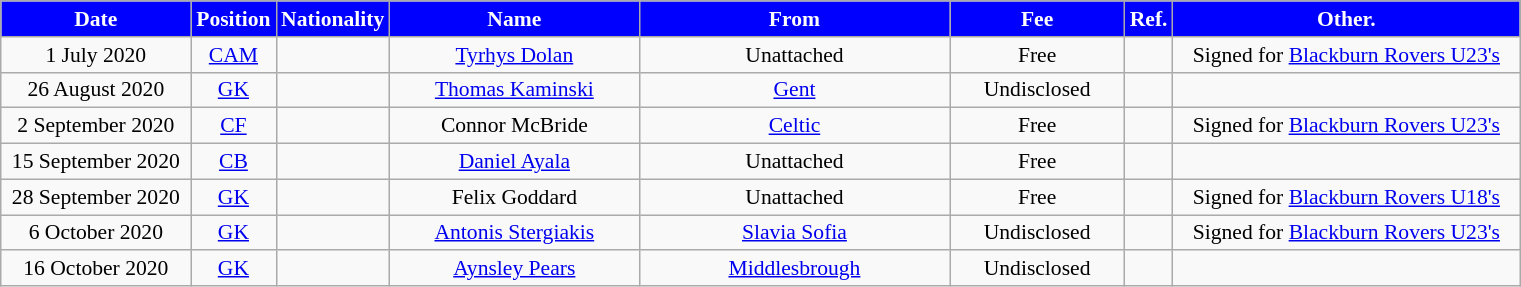<table class="wikitable"  style="text-align:center; font-size:90%; ">
<tr>
<th style="background:#0000FF; color:white; width:120px;">Date</th>
<th style="background:#0000FF; color:white; width:50px;">Position</th>
<th style="background:#0000FF; color:white; width:50px;">Nationality</th>
<th style="background:#0000FF; color:white; width:160px;">Name</th>
<th style="background:#0000FF; color:white; width:200px;">From</th>
<th style="background:#0000FF; color:white; width:110px;">Fee</th>
<th style="background:#0000FF; color:white; width:25px;">Ref.</th>
<th style="background:#0000FF; color:white; width:225px;">Other.</th>
</tr>
<tr>
<td>1 July 2020</td>
<td><a href='#'>CAM</a></td>
<td></td>
<td><a href='#'>Tyrhys Dolan</a></td>
<td>Unattached</td>
<td>Free</td>
<td></td>
<td>Signed for <a href='#'>Blackburn Rovers U23's</a></td>
</tr>
<tr>
<td>26 August 2020</td>
<td><a href='#'>GK</a></td>
<td></td>
<td><a href='#'>Thomas Kaminski</a></td>
<td> <a href='#'>Gent</a></td>
<td>Undisclosed</td>
<td></td>
<td></td>
</tr>
<tr>
<td>2 September 2020</td>
<td><a href='#'>CF</a></td>
<td></td>
<td>Connor McBride</td>
<td> <a href='#'>Celtic</a></td>
<td>Free</td>
<td></td>
<td>Signed for <a href='#'>Blackburn Rovers U23's</a></td>
</tr>
<tr>
<td>15 September 2020</td>
<td><a href='#'>CB</a></td>
<td></td>
<td><a href='#'>Daniel Ayala</a></td>
<td>Unattached</td>
<td>Free</td>
<td></td>
<td></td>
</tr>
<tr>
<td>28 September 2020</td>
<td><a href='#'>GK</a></td>
<td></td>
<td>Felix Goddard</td>
<td>Unattached</td>
<td>Free</td>
<td></td>
<td>Signed for <a href='#'>Blackburn Rovers U18's</a></td>
</tr>
<tr>
<td>6 October 2020</td>
<td><a href='#'>GK</a></td>
<td></td>
<td><a href='#'>Antonis Stergiakis</a></td>
<td> <a href='#'>Slavia Sofia</a></td>
<td>Undisclosed</td>
<td></td>
<td>Signed for <a href='#'>Blackburn Rovers U23's</a></td>
</tr>
<tr>
<td>16 October 2020</td>
<td><a href='#'>GK</a></td>
<td></td>
<td><a href='#'>Aynsley Pears</a></td>
<td> <a href='#'>Middlesbrough</a></td>
<td>Undisclosed</td>
<td></td>
<td></td>
</tr>
</table>
